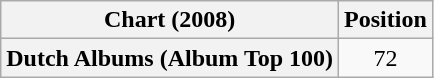<table class="wikitable plainrowheaders" style="text-align:center">
<tr>
<th scope="col">Chart (2008)</th>
<th scope="col">Position</th>
</tr>
<tr>
<th scope="row">Dutch Albums (Album Top 100)</th>
<td>72</td>
</tr>
</table>
